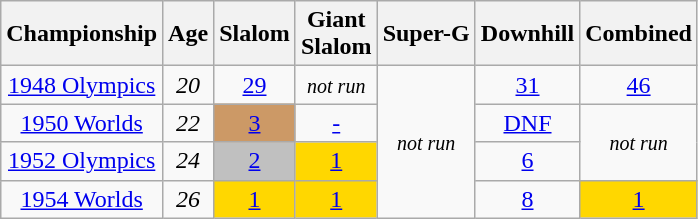<table class=wikitable style="text-align:center">
<tr>
<th>Championship</th>
<th>Age</th>
<th>Slalom</th>
<th>Giant<br>Slalom</th>
<th>Super-G</th>
<th>Downhill</th>
<th>Combined</th>
</tr>
<tr>
<td><a href='#'>1948 Olympics</a></td>
<td><em>20</em></td>
<td><a href='#'>29</a></td>
<td><small><em>not run</em></small></td>
<td rowspan=4><small><em>not run</em></small></td>
<td><a href='#'>31</a></td>
<td><a href='#'>46</a></td>
</tr>
<tr>
<td><a href='#'>1950 Worlds</a></td>
<td><em>22</em></td>
<td style="background:#c96;"><a href='#'>3</a></td>
<td><a href='#'>-</a></td>
<td><a href='#'>DNF</a></td>
<td rowspan=2><small><em>not run</em></small></td>
</tr>
<tr>
<td><a href='#'>1952 Olympics</a></td>
<td><em>24</em></td>
<td style="background:silver;"><a href='#'>2</a></td>
<td style="background:gold;"><a href='#'>1</a></td>
<td><a href='#'>6</a></td>
</tr>
<tr>
<td><a href='#'>1954 Worlds</a></td>
<td><em>26</em></td>
<td style="background:gold;"><a href='#'>1</a></td>
<td style="background:gold;"><a href='#'>1</a></td>
<td><a href='#'>8</a></td>
<td style="background:gold;"><a href='#'>1</a></td>
</tr>
</table>
